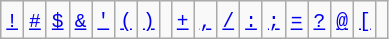<table class="wikitable">
<tr>
<td><code><a href='#'>!</a></code></td>
<td><code><a href='#'>#</a></code></td>
<td><code><a href='#'>$</a></code></td>
<td><code><a href='#'>&</a></code></td>
<td><code><a href='#'>'</a></code></td>
<td><code><a href='#'>(</a></code></td>
<td><code><a href='#'>)</a></code></td>
<td><code><a href='#'></a></code></td>
<td><code><a href='#'>+</a></code></td>
<td><code><a href='#'>,</a></code></td>
<td><code><a href='#'>/</a></code></td>
<td><code><a href='#'>:</a></code></td>
<td><code><a href='#'>;</a></code></td>
<td><code><a href='#'>=</a></code></td>
<td><code><a href='#'>?</a></code></td>
<td><code><a href='#'>@</a></code></td>
<td><code><a href='#'>[</a></code></td>
<td><code><a href='#'></a></code></td>
</tr>
</table>
